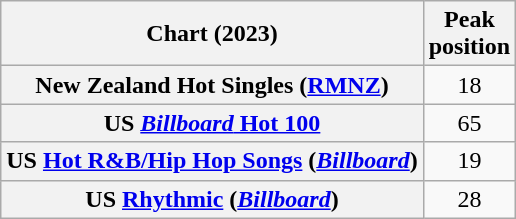<table class="wikitable sortable plainrowheaders" style="text-align:center">
<tr>
<th scope="col">Chart (2023)</th>
<th scope="col">Peak<br>position</th>
</tr>
<tr>
<th scope="row">New Zealand Hot Singles (<a href='#'>RMNZ</a>)</th>
<td>18</td>
</tr>
<tr>
<th scope="row">US <a href='#'><em>Billboard</em> Hot 100</a></th>
<td>65</td>
</tr>
<tr>
<th scope="row">US <a href='#'>Hot R&B/Hip Hop Songs</a> (<em><a href='#'>Billboard</a></em>)</th>
<td>19</td>
</tr>
<tr>
<th scope="row">US <a href='#'>Rhythmic</a> (<em><a href='#'>Billboard</a></em>)</th>
<td>28</td>
</tr>
</table>
